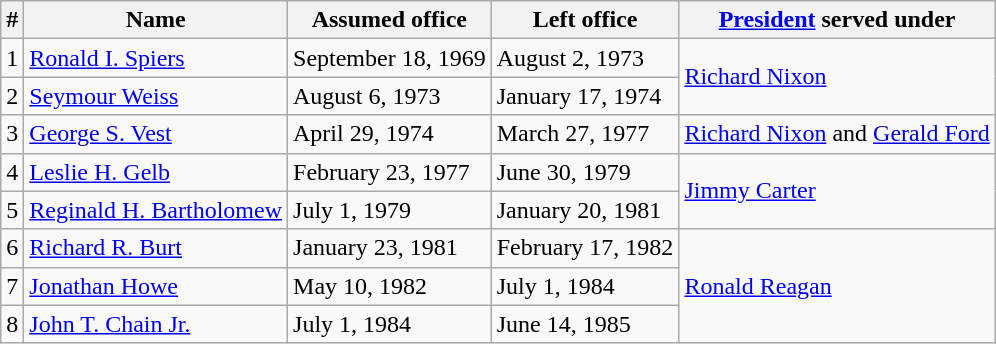<table class="wikitable">
<tr>
<th>#</th>
<th>Name</th>
<th>Assumed office</th>
<th>Left office</th>
<th><a href='#'>President</a> served under</th>
</tr>
<tr>
<td>1</td>
<td><a href='#'>Ronald I. Spiers</a></td>
<td>September 18, 1969</td>
<td>August 2, 1973</td>
<td rowspan=2><a href='#'>Richard Nixon</a></td>
</tr>
<tr>
<td>2</td>
<td><a href='#'>Seymour Weiss</a></td>
<td>August 6, 1973</td>
<td>January 17, 1974</td>
</tr>
<tr>
<td>3</td>
<td><a href='#'>George S. Vest</a></td>
<td>April 29, 1974</td>
<td>March 27, 1977</td>
<td><a href='#'>Richard Nixon</a> and <a href='#'>Gerald Ford</a></td>
</tr>
<tr>
<td>4</td>
<td><a href='#'>Leslie H. Gelb</a></td>
<td>February 23, 1977</td>
<td>June 30, 1979</td>
<td rowspan=2><a href='#'>Jimmy Carter</a></td>
</tr>
<tr>
<td>5</td>
<td><a href='#'>Reginald H. Bartholomew</a></td>
<td>July 1, 1979</td>
<td>January 20, 1981</td>
</tr>
<tr>
<td>6</td>
<td><a href='#'>Richard R. Burt</a></td>
<td>January 23, 1981</td>
<td>February 17, 1982</td>
<td rowspan=3><a href='#'>Ronald Reagan</a></td>
</tr>
<tr>
<td>7</td>
<td><a href='#'>Jonathan Howe</a></td>
<td>May 10, 1982</td>
<td>July 1, 1984</td>
</tr>
<tr>
<td>8</td>
<td><a href='#'>John T. Chain Jr.</a></td>
<td>July 1, 1984</td>
<td>June 14, 1985</td>
</tr>
</table>
